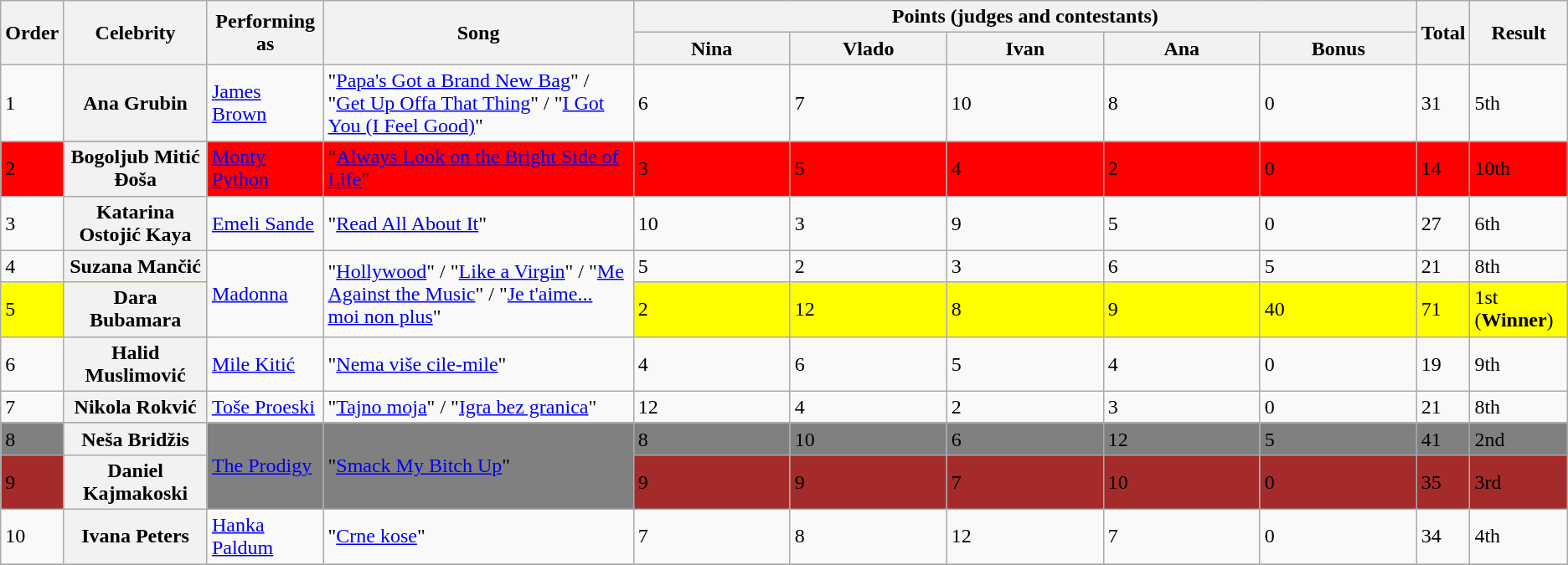<table class=wikitable>
<tr>
<th rowspan="2">Order</th>
<th rowspan="2">Celebrity</th>
<th rowspan="2">Performing as</th>
<th rowspan="2">Song</th>
<th colspan="5" style="width:50%;">Points (judges and contestants)</th>
<th rowspan="2">Total</th>
<th rowspan="2">Result</th>
</tr>
<tr>
<th style="width:10%;">Nina</th>
<th style="width:10%;">Vlado</th>
<th style="width:10%;">Ivan</th>
<th style="width:10%;">Ana</th>
<th style="width:10%;">Bonus</th>
</tr>
<tr>
<td>1</td>
<th scope="row">Ana Grubin</th>
<td><a href='#'>James Brown</a></td>
<td>"<a href='#'>Papa's Got a Brand New Bag</a>" / "<a href='#'>Get Up Offa That Thing</a>" / "<a href='#'>I Got You (I Feel Good)</a>"</td>
<td>6</td>
<td>7</td>
<td>10</td>
<td>8</td>
<td>0</td>
<td>31</td>
<td>5th</td>
</tr>
<tr bgcolor="red">
<td>2</td>
<th scope="row">Bogoljub Mitić Đoša</th>
<td><a href='#'>Monty Python</a></td>
<td>"<a href='#'>Always Look on the Bright Side of Life</a>"</td>
<td>3</td>
<td>5</td>
<td>4</td>
<td>2</td>
<td>0</td>
<td>14</td>
<td>10th</td>
</tr>
<tr>
<td>3</td>
<th scope="row">Katarina Ostojić Kaya</th>
<td><a href='#'>Emeli Sande</a></td>
<td>"<a href='#'>Read All About It</a>"</td>
<td>10</td>
<td>3</td>
<td>9</td>
<td>5</td>
<td>0</td>
<td>27</td>
<td>6th</td>
</tr>
<tr>
<td>4</td>
<th scope="row">Suzana Mančić</th>
<td rowspan="2"><a href='#'>Madonna</a></td>
<td rowspan="2">"<a href='#'>Hollywood</a>" / "<a href='#'>Like a Virgin</a>"  / "<a href='#'>Me Against the Music</a>" / "<a href='#'>Je t'aime... moi non plus</a>"</td>
<td>5</td>
<td>2</td>
<td>3</td>
<td>6</td>
<td>5</td>
<td>21</td>
<td>8th</td>
</tr>
<tr bgcolor="yellow">
<td>5</td>
<th scope="row">Dara Bubamara</th>
<td>2</td>
<td>12</td>
<td>8</td>
<td>9</td>
<td>40</td>
<td>71</td>
<td>1st (<strong>Winner</strong>)</td>
</tr>
<tr>
<td>6</td>
<th scope="row">Halid Muslimović</th>
<td><a href='#'>Mile Kitić</a></td>
<td>"<a href='#'>Nema više cile-mile</a>"</td>
<td>4</td>
<td>6</td>
<td>5</td>
<td>4</td>
<td>0</td>
<td>19</td>
<td>9th</td>
</tr>
<tr>
<td>7</td>
<th scope="row">Nikola Rokvić</th>
<td><a href='#'>Toše Proeski</a></td>
<td>"<a href='#'>Tajno moja</a>" / "<a href='#'>Igra bez granica</a>"</td>
<td>12</td>
<td>4</td>
<td>2</td>
<td>3</td>
<td>0</td>
<td>21</td>
<td>8th</td>
</tr>
<tr bgcolor="grey">
<td>8</td>
<th scope="row">Neša Bridžis</th>
<td rowspan="2"><a href='#'>The Prodigy</a></td>
<td rowspan="2">"<a href='#'>Smack My Bitch Up</a>" </td>
<td>8</td>
<td>10</td>
<td>6</td>
<td>12</td>
<td>5</td>
<td>41</td>
<td>2nd</td>
</tr>
<tr bgcolor="brown">
<td>9</td>
<th scope="row">Daniel Kajmakoski</th>
<td>9</td>
<td>9</td>
<td>7</td>
<td>10</td>
<td>0</td>
<td>35</td>
<td>3rd</td>
</tr>
<tr>
<td>10</td>
<th scope="row">Ivana Peters</th>
<td><a href='#'>Hanka Paldum</a></td>
<td>"<a href='#'>Crne kose</a>"</td>
<td>7</td>
<td>8</td>
<td>12</td>
<td>7</td>
<td>0</td>
<td>34</td>
<td>4th</td>
</tr>
<tr>
</tr>
</table>
